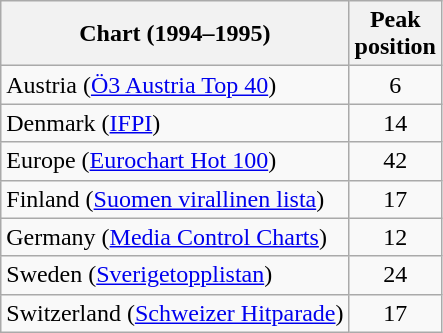<table class="wikitable sortable">
<tr>
<th align="left">Chart (1994–1995)</th>
<th align="center">Peak<br>position</th>
</tr>
<tr>
<td>Austria (<a href='#'>Ö3 Austria Top 40</a>)</td>
<td align="center">6</td>
</tr>
<tr>
<td>Denmark (<a href='#'>IFPI</a>)</td>
<td align="center">14</td>
</tr>
<tr>
<td>Europe (<a href='#'>Eurochart Hot 100</a>)</td>
<td align="center">42</td>
</tr>
<tr>
<td>Finland (<a href='#'>Suomen virallinen lista</a>)</td>
<td align="center">17</td>
</tr>
<tr>
<td>Germany (<a href='#'>Media Control Charts</a>)</td>
<td align="center">12</td>
</tr>
<tr>
<td>Sweden (<a href='#'>Sverigetopplistan</a>)</td>
<td align="center">24</td>
</tr>
<tr>
<td>Switzerland (<a href='#'>Schweizer Hitparade</a>)</td>
<td align="center">17</td>
</tr>
</table>
